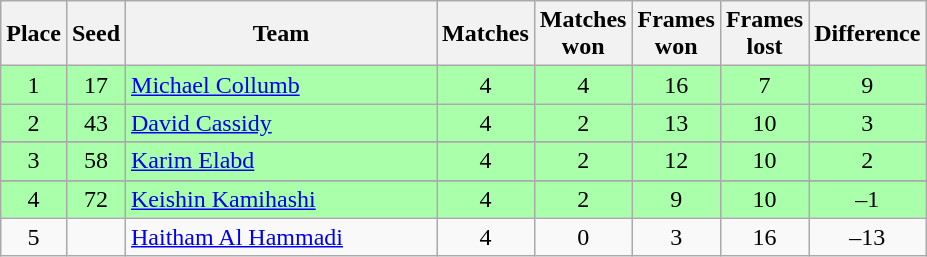<table class="wikitable" style="text-align: center;">
<tr>
<th width=20>Place</th>
<th width=20>Seed</th>
<th width=200>Team</th>
<th width=20>Matches</th>
<th width=20>Matches won</th>
<th width=20>Frames won</th>
<th width=20>Frames lost</th>
<th width=20>Difference</th>
</tr>
<tr style="background:#aaffaa;">
<td>1</td>
<td>17</td>
<td style="text-align:left;"> <a href='#'>Michael Collumb</a></td>
<td>4</td>
<td>4</td>
<td>16</td>
<td>7</td>
<td>9</td>
</tr>
<tr style="background:#aaffaa;">
<td>2</td>
<td>43</td>
<td style="text-align:left;"> <a href='#'>David Cassidy</a></td>
<td>4</td>
<td>2</td>
<td>13</td>
<td>10</td>
<td>3</td>
</tr>
<tr>
</tr>
<tr style="background:#aaffaa;">
<td>3</td>
<td>58</td>
<td style="text-align:left;"> <a href='#'>Karim Elabd</a></td>
<td>4</td>
<td>2</td>
<td>12</td>
<td>10</td>
<td>2</td>
</tr>
<tr>
</tr>
<tr style="background:#aaffaa;">
<td>4</td>
<td>72</td>
<td style="text-align:left;"> <a href='#'>Keishin Kamihashi</a></td>
<td>4</td>
<td>2</td>
<td>9</td>
<td>10</td>
<td>–1</td>
</tr>
<tr>
<td>5</td>
<td></td>
<td style="text-align:left;"> <a href='#'>Haitham Al Hammadi</a></td>
<td>4</td>
<td>0</td>
<td>3</td>
<td>16</td>
<td>–13</td>
</tr>
</table>
